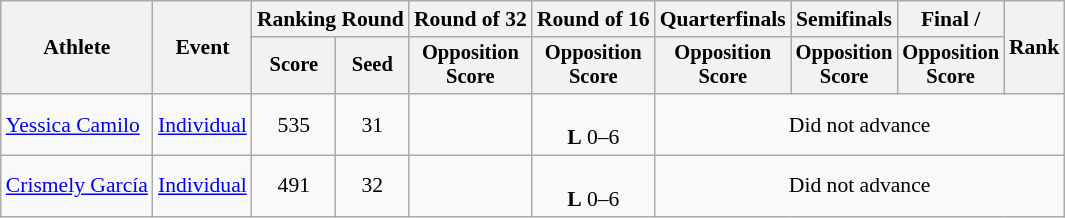<table class="wikitable" style="font-size:90%">
<tr>
<th rowspan="2">Athlete</th>
<th rowspan="2">Event</th>
<th colspan="2">Ranking Round</th>
<th>Round of 32</th>
<th>Round of 16</th>
<th>Quarterfinals</th>
<th>Semifinals</th>
<th>Final / </th>
<th rowspan="2">Rank</th>
</tr>
<tr style="font-size:95%">
<th>Score</th>
<th>Seed</th>
<th>Opposition<br>Score</th>
<th>Opposition<br>Score</th>
<th>Opposition<br>Score</th>
<th>Opposition<br>Score</th>
<th>Opposition<br>Score</th>
</tr>
<tr align=center>
<td align=left><a href='#'>Yessica Camilo</a></td>
<td align=left><a href='#'>Individual</a></td>
<td>535</td>
<td>31</td>
<td></td>
<td><br><strong>L</strong> 0–6</td>
<td colspan=4>Did not advance</td>
</tr>
<tr align=center>
<td align=left><a href='#'>Crismely García</a></td>
<td align=left><a href='#'>Individual</a></td>
<td>491</td>
<td>32</td>
<td></td>
<td><br><strong>L</strong> 0–6</td>
<td colspan=4>Did not advance</td>
</tr>
</table>
